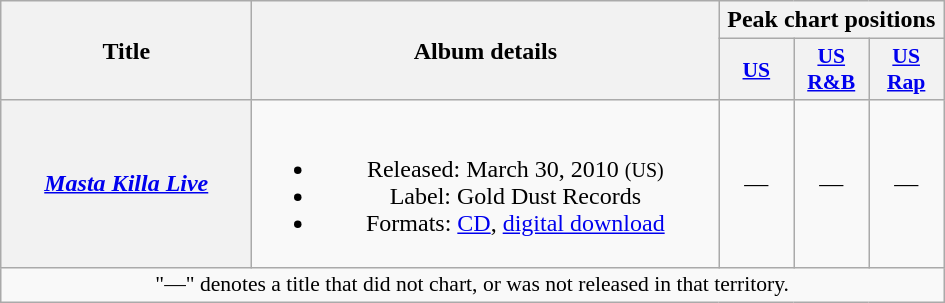<table class="wikitable plainrowheaders" style="text-align:center;">
<tr>
<th scope="col" rowspan="2" style="width:10em;">Title</th>
<th scope="col" rowspan="2" style="width:19em;">Album details</th>
<th scope="col" colspan="3">Peak chart positions</th>
</tr>
<tr>
<th scope="col" style="width:3em;font-size:90%;"><a href='#'>US</a></th>
<th scope="col" style="width:3em;font-size:90%;"><a href='#'>US R&B</a></th>
<th scope="col" style="width:3em;font-size:90%;"><a href='#'>US<br>Rap</a></th>
</tr>
<tr>
<th scope="row"><em><a href='#'>Masta Killa Live</a></em></th>
<td><br><ul><li>Released: March 30, 2010 <small>(US)</small></li><li>Label: Gold Dust Records</li><li>Formats: <a href='#'>CD</a>, <a href='#'>digital download</a></li></ul></td>
<td>—</td>
<td>—</td>
<td>—</td>
</tr>
<tr>
<td colspan="14" style="font-size:90%">"—" denotes a title that did not chart, or was not released in that territory.</td>
</tr>
</table>
